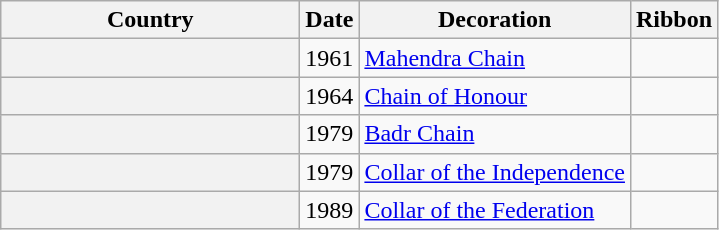<table class="wikitable plainrowheaders">
<tr>
<th scope="col" style="width:12em;">Country</th>
<th scope="col">Date</th>
<th scope="col">Decoration</th>
<th scope="col">Ribbon</th>
</tr>
<tr>
<th scope="row"></th>
<td>1961</td>
<td><a href='#'>Mahendra Chain</a></td>
<td style="padding-top:1em;"></td>
</tr>
<tr>
<th scope="row"></th>
<td>1964</td>
<td><a href='#'>Chain of Honour</a></td>
<td style="padding-top:1em;"></td>
</tr>
<tr>
<th scope="row"></th>
<td>1979</td>
<td><a href='#'>Badr Chain</a></td>
<td style="padding-top:1em;"></td>
</tr>
<tr>
<th scope="row"></th>
<td>1979</td>
<td><a href='#'>Collar of the Independence</a></td>
<td style="padding-top:1em;"></td>
</tr>
<tr>
<th scope="row"></th>
<td>1989</td>
<td><a href='#'>Collar of the Federation</a></td>
<td style="padding-top:1em;"></td>
</tr>
</table>
